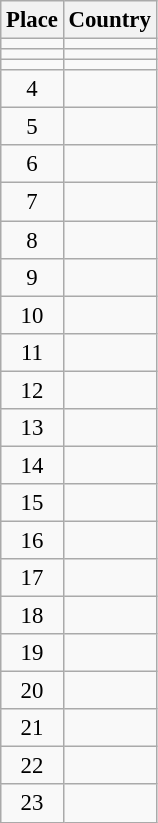<table class="wikitable" style="font-size:95%;">
<tr>
<th>Place</th>
<th>Country</th>
</tr>
<tr>
<td align=center></td>
<td></td>
</tr>
<tr>
<td align="center"></td>
<td></td>
</tr>
<tr>
<td align="center"></td>
<td></td>
</tr>
<tr>
<td align="center">4</td>
<td></td>
</tr>
<tr>
<td align="center">5</td>
<td></td>
</tr>
<tr>
<td align="center">6</td>
<td></td>
</tr>
<tr>
<td align="center">7</td>
<td></td>
</tr>
<tr>
<td align="center">8</td>
<td></td>
</tr>
<tr>
<td align="center">9</td>
<td></td>
</tr>
<tr>
<td align="center">10</td>
<td></td>
</tr>
<tr>
<td align="center">11</td>
<td></td>
</tr>
<tr>
<td align="center">12</td>
<td></td>
</tr>
<tr>
<td align="center">13</td>
<td></td>
</tr>
<tr>
<td align="center">14</td>
<td></td>
</tr>
<tr>
<td align="center">15</td>
<td></td>
</tr>
<tr>
<td align="center">16</td>
<td></td>
</tr>
<tr>
<td align=center>17</td>
<td></td>
</tr>
<tr>
<td align=center>18</td>
<td></td>
</tr>
<tr>
<td align=center>19</td>
<td></td>
</tr>
<tr>
<td align=center>20</td>
<td></td>
</tr>
<tr>
<td align=center>21</td>
<td></td>
</tr>
<tr>
<td align=center>22</td>
<td></td>
</tr>
<tr>
<td align=center>23</td>
<td></td>
</tr>
</table>
